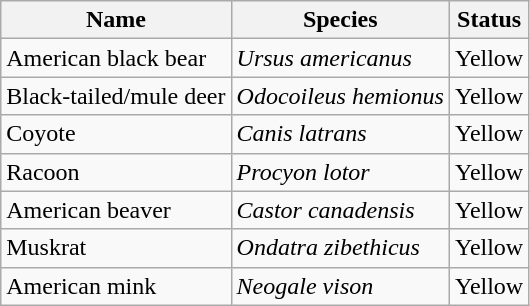<table class="wikitable mw-collapsible sortable mw-collapsed">
<tr>
<th>Name</th>
<th>Species</th>
<th>Status</th>
</tr>
<tr>
<td>American black bear</td>
<td><em>Ursus americanus</em></td>
<td>Yellow</td>
</tr>
<tr>
<td>Black-tailed/mule deer</td>
<td><em>Odocoileus hemionus</em></td>
<td>Yellow</td>
</tr>
<tr>
<td>Coyote</td>
<td><em>Canis latrans</em></td>
<td>Yellow</td>
</tr>
<tr>
<td>Racoon</td>
<td><em>Procyon lotor</em></td>
<td>Yellow</td>
</tr>
<tr>
<td>American beaver</td>
<td><em>Castor canadensis</em></td>
<td>Yellow</td>
</tr>
<tr>
<td>Muskrat</td>
<td><em>Ondatra zibethicus</em></td>
<td>Yellow</td>
</tr>
<tr>
<td>American mink</td>
<td><em>Neogale vison</em></td>
<td>Yellow</td>
</tr>
</table>
